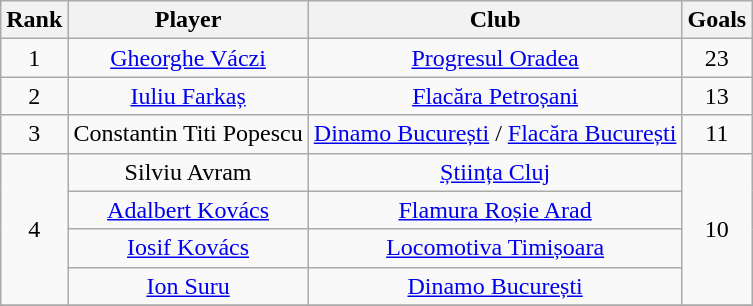<table class="wikitable sortable" style="text-align:center">
<tr>
<th>Rank</th>
<th>Player</th>
<th>Club</th>
<th>Goals</th>
</tr>
<tr>
<td rowspan=1 align=center>1</td>
<td><a href='#'>Gheorghe Váczi</a></td>
<td><a href='#'>Progresul Oradea</a></td>
<td rowspan=1 align=center>23</td>
</tr>
<tr>
<td rowspan=1 align=center>2</td>
<td><a href='#'>Iuliu Farkaș</a></td>
<td><a href='#'>Flacăra Petroșani</a></td>
<td rowspan=1 align=center>13</td>
</tr>
<tr>
<td rowspan=1 align=center>3</td>
<td>Constantin Titi Popescu</td>
<td><a href='#'>Dinamo București</a> / <a href='#'>Flacăra București</a></td>
<td rowspan=1 align=center>11</td>
</tr>
<tr>
<td rowspan=4 align=center>4</td>
<td>Silviu Avram</td>
<td><a href='#'>Știința Cluj</a></td>
<td rowspan=4 align=center>10</td>
</tr>
<tr>
<td><a href='#'>Adalbert Kovács</a></td>
<td><a href='#'>Flamura Roșie Arad</a></td>
</tr>
<tr>
<td><a href='#'>Iosif Kovács</a></td>
<td><a href='#'>Locomotiva Timișoara</a></td>
</tr>
<tr>
<td><a href='#'>Ion Suru</a></td>
<td><a href='#'>Dinamo București</a></td>
</tr>
<tr>
</tr>
</table>
